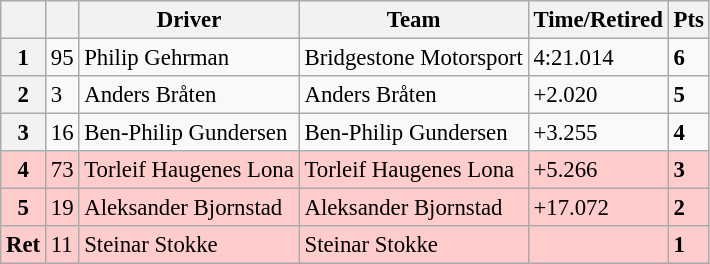<table class=wikitable style="font-size:95%">
<tr>
<th></th>
<th></th>
<th>Driver</th>
<th>Team</th>
<th>Time/Retired</th>
<th>Pts</th>
</tr>
<tr>
<th>1</th>
<td>95</td>
<td> Philip Gehrman</td>
<td>Bridgestone Motorsport</td>
<td>4:21.014</td>
<td><strong>6</strong></td>
</tr>
<tr>
<th>2</th>
<td>3</td>
<td> Anders Bråten</td>
<td>Anders Bråten</td>
<td>+2.020</td>
<td><strong>5</strong></td>
</tr>
<tr>
<th>3</th>
<td>16</td>
<td> Ben-Philip Gundersen</td>
<td>Ben-Philip Gundersen</td>
<td>+3.255</td>
<td><strong>4</strong></td>
</tr>
<tr>
<th style="background:#ffcccc;">4</th>
<td style="background:#ffcccc;">73</td>
<td style="background:#ffcccc;"> Torleif Haugenes Lona</td>
<td style="background:#ffcccc;">Torleif Haugenes Lona</td>
<td style="background:#ffcccc;">+5.266</td>
<td style="background:#ffcccc;"><strong>3</strong></td>
</tr>
<tr>
<th style="background:#ffcccc;">5</th>
<td style="background:#ffcccc;">19</td>
<td style="background:#ffcccc;"> Aleksander Bjornstad</td>
<td style="background:#ffcccc;">Aleksander Bjornstad</td>
<td style="background:#ffcccc;">+17.072</td>
<td style="background:#ffcccc;"><strong>2</strong></td>
</tr>
<tr>
<th style="background:#ffcccc;">Ret</th>
<td style="background:#ffcccc;">11</td>
<td style="background:#ffcccc;"> Steinar Stokke</td>
<td style="background:#ffcccc;">Steinar Stokke</td>
<td style="background:#ffcccc;"></td>
<td style="background:#ffcccc;"><strong>1</strong></td>
</tr>
</table>
